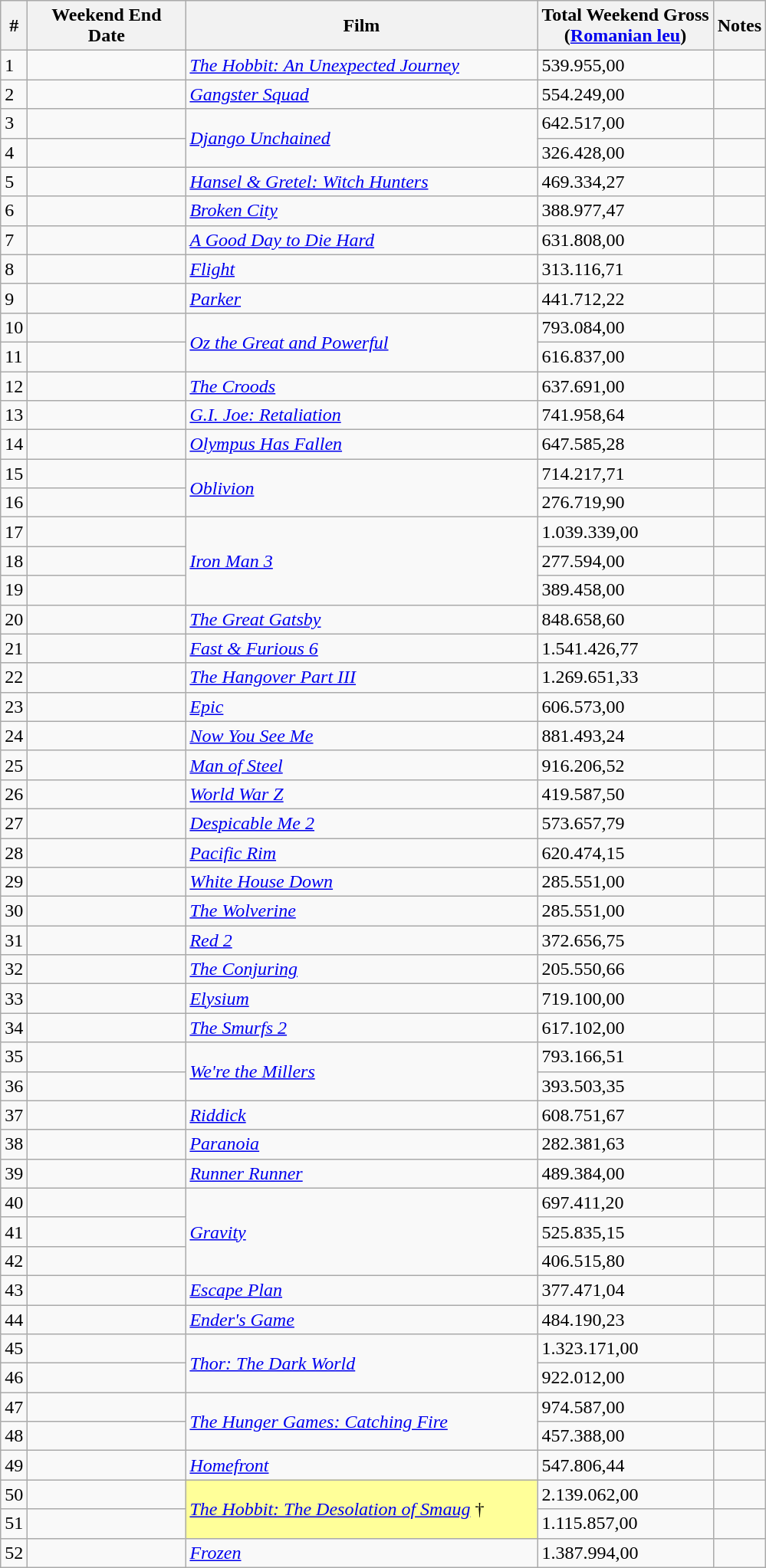<table class="wikitable sortable">
<tr>
<th abbr="Week">#</th>
<th abbr="Date" style="width:130px">Weekend End Date</th>
<th width="46%">Film</th>
<th abbr="Gross">Total Weekend Gross<br>(<a href='#'>Romanian leu</a>)</th>
<th>Notes</th>
</tr>
<tr>
<td>1</td>
<td></td>
<td><em><a href='#'>The Hobbit: An Unexpected Journey</a></em></td>
<td> 539.955,00</td>
<td></td>
</tr>
<tr>
<td>2</td>
<td></td>
<td><em><a href='#'>Gangster Squad</a></em></td>
<td> 554.249,00</td>
<td></td>
</tr>
<tr>
<td>3</td>
<td></td>
<td rowspan="2"><em><a href='#'>Django Unchained</a></em></td>
<td> 642.517,00</td>
<td></td>
</tr>
<tr>
<td>4</td>
<td></td>
<td> 326.428,00</td>
<td></td>
</tr>
<tr>
<td>5</td>
<td></td>
<td><em><a href='#'>Hansel & Gretel: Witch Hunters</a></em></td>
<td> 469.334,27</td>
<td></td>
</tr>
<tr>
<td>6</td>
<td></td>
<td><em><a href='#'>Broken City</a></em></td>
<td> 388.977,47</td>
<td></td>
</tr>
<tr>
<td>7</td>
<td></td>
<td><em><a href='#'>A Good Day to Die Hard</a></em></td>
<td> 631.808,00</td>
<td></td>
</tr>
<tr>
<td>8</td>
<td></td>
<td><em><a href='#'>Flight</a></em></td>
<td> 313.116,71</td>
<td></td>
</tr>
<tr>
<td>9</td>
<td></td>
<td><em><a href='#'>Parker</a></em></td>
<td> 441.712,22</td>
<td></td>
</tr>
<tr>
<td>10</td>
<td></td>
<td rowspan="2"><em><a href='#'>Oz the Great and Powerful</a></em></td>
<td> 793.084,00</td>
<td></td>
</tr>
<tr>
<td>11</td>
<td></td>
<td> 616.837,00</td>
<td></td>
</tr>
<tr>
<td>12</td>
<td></td>
<td><em><a href='#'>The Croods</a></em></td>
<td> 637.691,00</td>
<td></td>
</tr>
<tr>
<td>13</td>
<td></td>
<td><em><a href='#'>G.I. Joe: Retaliation</a></em></td>
<td> 741.958,64</td>
<td></td>
</tr>
<tr>
<td>14</td>
<td></td>
<td><em><a href='#'>Olympus Has Fallen</a></em></td>
<td> 647.585,28</td>
<td></td>
</tr>
<tr>
<td>15</td>
<td></td>
<td rowspan="2"><em><a href='#'>Oblivion</a></em></td>
<td> 714.217,71</td>
<td></td>
</tr>
<tr>
<td>16</td>
<td></td>
<td> 276.719,90</td>
<td></td>
</tr>
<tr>
<td>17</td>
<td></td>
<td rowspan="3"><em><a href='#'>Iron Man 3</a></em></td>
<td>1.039.339,00</td>
<td></td>
</tr>
<tr>
<td>18</td>
<td></td>
<td> 277.594,00</td>
<td></td>
</tr>
<tr>
<td>19</td>
<td></td>
<td> 389.458,00</td>
<td></td>
</tr>
<tr>
<td>20</td>
<td></td>
<td><em><a href='#'>The Great Gatsby</a></em></td>
<td> 848.658,60</td>
<td></td>
</tr>
<tr>
<td>21</td>
<td></td>
<td><em><a href='#'>Fast & Furious 6</a></em></td>
<td>1.541.426,77</td>
<td></td>
</tr>
<tr>
<td>22</td>
<td></td>
<td><em><a href='#'>The Hangover Part III</a></em></td>
<td>1.269.651,33</td>
<td></td>
</tr>
<tr>
<td>23</td>
<td></td>
<td><em><a href='#'>Epic</a></em></td>
<td> 606.573,00</td>
<td></td>
</tr>
<tr>
<td>24</td>
<td></td>
<td><em><a href='#'>Now You See Me</a></em></td>
<td> 881.493,24</td>
<td></td>
</tr>
<tr>
<td>25</td>
<td></td>
<td><em><a href='#'>Man of Steel</a></em></td>
<td> 916.206,52</td>
<td></td>
</tr>
<tr>
<td>26</td>
<td></td>
<td><em><a href='#'>World War Z</a></em></td>
<td> 419.587,50</td>
<td></td>
</tr>
<tr>
<td>27</td>
<td></td>
<td><em><a href='#'>Despicable Me 2</a></em></td>
<td> 573.657,79</td>
<td></td>
</tr>
<tr>
<td>28</td>
<td></td>
<td><em><a href='#'>Pacific Rim</a></em></td>
<td> 620.474,15</td>
<td></td>
</tr>
<tr>
<td>29</td>
<td></td>
<td><em><a href='#'>White House Down</a></em></td>
<td> 285.551,00</td>
<td></td>
</tr>
<tr>
<td>30</td>
<td></td>
<td><em><a href='#'>The Wolverine</a></em></td>
<td> 285.551,00</td>
<td></td>
</tr>
<tr>
<td>31</td>
<td></td>
<td><em><a href='#'>Red 2</a></em></td>
<td> 372.656,75</td>
<td></td>
</tr>
<tr>
<td>32</td>
<td></td>
<td><em><a href='#'>The Conjuring</a></em></td>
<td> 205.550,66</td>
<td></td>
</tr>
<tr>
<td>33</td>
<td></td>
<td><em><a href='#'>Elysium</a></em></td>
<td> 719.100,00</td>
<td></td>
</tr>
<tr>
<td>34</td>
<td></td>
<td><em><a href='#'>The Smurfs 2</a></em></td>
<td> 617.102,00</td>
<td></td>
</tr>
<tr>
<td>35</td>
<td></td>
<td rowspan="2"><em><a href='#'>We're the Millers</a></em></td>
<td> 793.166,51</td>
<td></td>
</tr>
<tr>
<td>36</td>
<td></td>
<td> 393.503,35</td>
<td></td>
</tr>
<tr>
<td>37</td>
<td></td>
<td><em><a href='#'>Riddick</a></em></td>
<td> 608.751,67</td>
<td></td>
</tr>
<tr>
<td>38</td>
<td></td>
<td><em><a href='#'>Paranoia</a></em></td>
<td> 282.381,63</td>
<td></td>
</tr>
<tr>
<td>39</td>
<td></td>
<td><em><a href='#'>Runner Runner</a></em></td>
<td> 489.384,00</td>
<td></td>
</tr>
<tr>
<td>40</td>
<td></td>
<td rowspan="3"><em><a href='#'>Gravity</a></em></td>
<td> 697.411,20</td>
<td></td>
</tr>
<tr>
<td>41</td>
<td></td>
<td> 525.835,15</td>
<td></td>
</tr>
<tr>
<td>42</td>
<td></td>
<td> 406.515,80</td>
<td></td>
</tr>
<tr>
<td>43</td>
<td></td>
<td><em><a href='#'>Escape Plan</a></em></td>
<td> 377.471,04</td>
<td></td>
</tr>
<tr>
<td>44</td>
<td></td>
<td><em><a href='#'>Ender's Game</a></em></td>
<td> 484.190,23</td>
<td></td>
</tr>
<tr>
<td>45</td>
<td></td>
<td rowspan="2"><em><a href='#'>Thor: The Dark World</a></em></td>
<td>1.323.171,00</td>
<td></td>
</tr>
<tr>
<td>46</td>
<td></td>
<td> 922.012,00</td>
<td></td>
</tr>
<tr>
<td>47</td>
<td></td>
<td rowspan="2"><em><a href='#'>The Hunger Games: Catching Fire</a></em></td>
<td> 974.587,00</td>
<td></td>
</tr>
<tr>
<td>48</td>
<td></td>
<td> 457.388,00</td>
<td></td>
</tr>
<tr>
<td>49</td>
<td></td>
<td><em><a href='#'>Homefront</a></em></td>
<td> 547.806,44</td>
<td></td>
</tr>
<tr>
<td>50</td>
<td></td>
<td rowspan="2" style="background-color:#FFFF99"><em><a href='#'>The Hobbit: The Desolation of Smaug</a></em> †</td>
<td>2.139.062,00</td>
<td></td>
</tr>
<tr>
<td>51</td>
<td></td>
<td>1.115.857,00</td>
<td></td>
</tr>
<tr>
<td>52</td>
<td></td>
<td><em><a href='#'>Frozen</a></em></td>
<td>1.387.994,00</td>
<td></td>
</tr>
</table>
